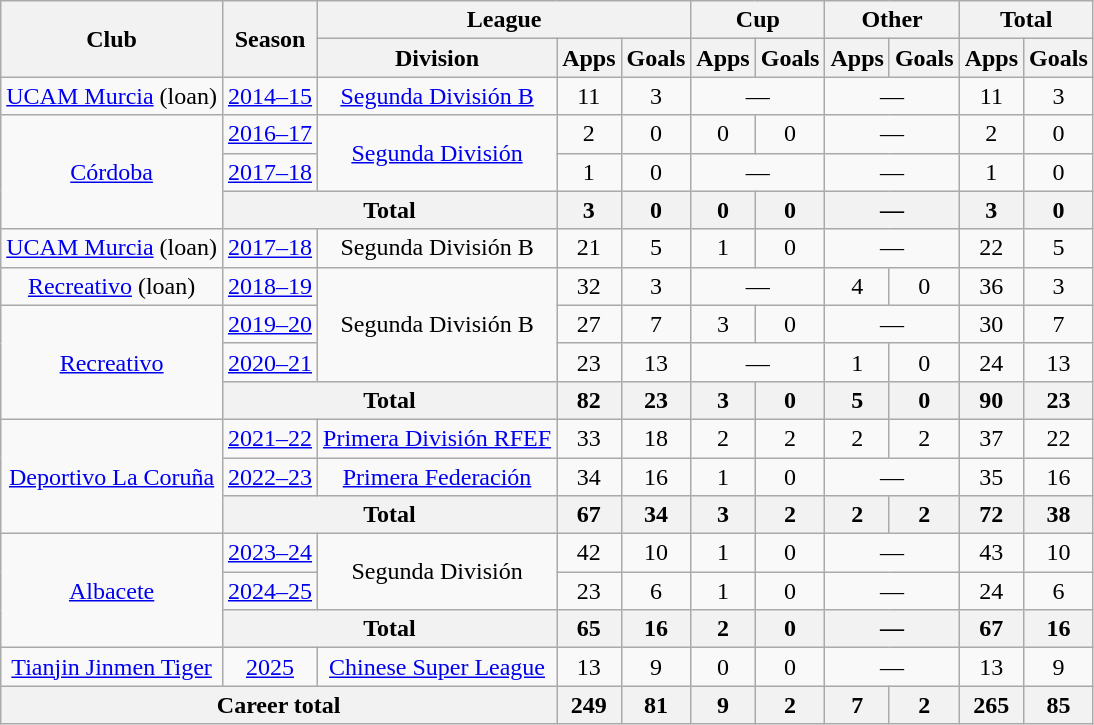<table class="wikitable" style="text-align:center">
<tr>
<th rowspan="2">Club</th>
<th rowspan="2">Season</th>
<th colspan="3">League</th>
<th colspan="2">Cup</th>
<th colspan="2">Other</th>
<th colspan="2">Total</th>
</tr>
<tr>
<th>Division</th>
<th>Apps</th>
<th>Goals</th>
<th>Apps</th>
<th>Goals</th>
<th>Apps</th>
<th>Goals</th>
<th>Apps</th>
<th>Goals</th>
</tr>
<tr>
<td><a href='#'>UCAM Murcia</a> (loan)</td>
<td><a href='#'>2014–15</a></td>
<td><a href='#'>Segunda División B</a></td>
<td>11</td>
<td>3</td>
<td colspan="2">—</td>
<td colspan="2">—</td>
<td>11</td>
<td>3</td>
</tr>
<tr>
<td rowspan="3"><a href='#'>Córdoba</a></td>
<td><a href='#'>2016–17</a></td>
<td rowspan="2"><a href='#'>Segunda División</a></td>
<td>2</td>
<td>0</td>
<td>0</td>
<td>0</td>
<td colspan="2">—</td>
<td>2</td>
<td>0</td>
</tr>
<tr>
<td><a href='#'>2017–18</a></td>
<td>1</td>
<td>0</td>
<td colspan="2">—</td>
<td colspan="2">—</td>
<td>1</td>
<td>0</td>
</tr>
<tr>
<th colspan="2">Total</th>
<th>3</th>
<th>0</th>
<th>0</th>
<th>0</th>
<th colspan="2">—</th>
<th>3</th>
<th>0</th>
</tr>
<tr>
<td><a href='#'>UCAM Murcia</a> (loan)</td>
<td><a href='#'>2017–18</a></td>
<td>Segunda División B</td>
<td>21</td>
<td>5</td>
<td>1</td>
<td>0</td>
<td colspan="2">—</td>
<td>22</td>
<td>5</td>
</tr>
<tr>
<td><a href='#'>Recreativo</a> (loan)</td>
<td><a href='#'>2018–19</a></td>
<td rowspan="3">Segunda División B</td>
<td>32</td>
<td>3</td>
<td colspan="2">—</td>
<td>4</td>
<td>0</td>
<td>36</td>
<td>3</td>
</tr>
<tr>
<td rowspan="3"><a href='#'>Recreativo</a></td>
<td><a href='#'>2019–20</a></td>
<td>27</td>
<td>7</td>
<td>3</td>
<td>0</td>
<td colspan="2">—</td>
<td>30</td>
<td>7</td>
</tr>
<tr>
<td><a href='#'>2020–21</a></td>
<td>23</td>
<td>13</td>
<td colspan="2">—</td>
<td>1</td>
<td>0</td>
<td>24</td>
<td>13</td>
</tr>
<tr>
<th colspan="2">Total</th>
<th>82</th>
<th>23</th>
<th>3</th>
<th>0</th>
<th>5</th>
<th>0</th>
<th>90</th>
<th>23</th>
</tr>
<tr>
<td rowspan="3"><a href='#'>Deportivo La Coruña</a></td>
<td><a href='#'>2021–22</a></td>
<td><a href='#'>Primera División RFEF</a></td>
<td>33</td>
<td>18</td>
<td>2</td>
<td>2</td>
<td>2</td>
<td>2</td>
<td>37</td>
<td>22</td>
</tr>
<tr>
<td><a href='#'>2022–23</a></td>
<td><a href='#'>Primera Federación</a></td>
<td>34</td>
<td>16</td>
<td>1</td>
<td>0</td>
<td colspan="2">—</td>
<td>35</td>
<td>16</td>
</tr>
<tr>
<th colspan="2">Total</th>
<th>67</th>
<th>34</th>
<th>3</th>
<th>2</th>
<th>2</th>
<th>2</th>
<th>72</th>
<th>38</th>
</tr>
<tr>
<td rowspan="3"><a href='#'>Albacete</a></td>
<td><a href='#'>2023–24</a></td>
<td rowspan="2">Segunda División</td>
<td>42</td>
<td>10</td>
<td>1</td>
<td>0</td>
<td colspan="2">—</td>
<td>43</td>
<td>10</td>
</tr>
<tr>
<td><a href='#'>2024–25</a></td>
<td>23</td>
<td>6</td>
<td>1</td>
<td>0</td>
<td colspan="2">—</td>
<td>24</td>
<td>6</td>
</tr>
<tr>
<th colspan="2">Total</th>
<th>65</th>
<th>16</th>
<th>2</th>
<th>0</th>
<th colspan="2">—</th>
<th>67</th>
<th>16</th>
</tr>
<tr>
<td><a href='#'>Tianjin Jinmen Tiger</a></td>
<td><a href='#'>2025</a></td>
<td><a href='#'>Chinese Super League</a></td>
<td>13</td>
<td>9</td>
<td>0</td>
<td>0</td>
<td colspan="2">—</td>
<td>13</td>
<td>9</td>
</tr>
<tr>
<th colspan="3">Career total</th>
<th>249</th>
<th>81</th>
<th>9</th>
<th>2</th>
<th>7</th>
<th>2</th>
<th>265</th>
<th>85</th>
</tr>
</table>
